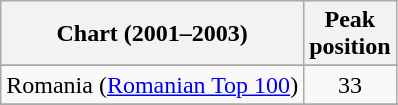<table class="wikitable sortable">
<tr>
<th>Chart (2001–2003)</th>
<th>Peak<br>position</th>
</tr>
<tr>
</tr>
<tr>
</tr>
<tr>
</tr>
<tr>
</tr>
<tr>
</tr>
<tr>
</tr>
<tr>
</tr>
<tr>
<td align="left">Romania (<a href='#'>Romanian Top 100</a>)</td>
<td align="center">33</td>
</tr>
<tr>
</tr>
<tr>
</tr>
<tr>
</tr>
</table>
